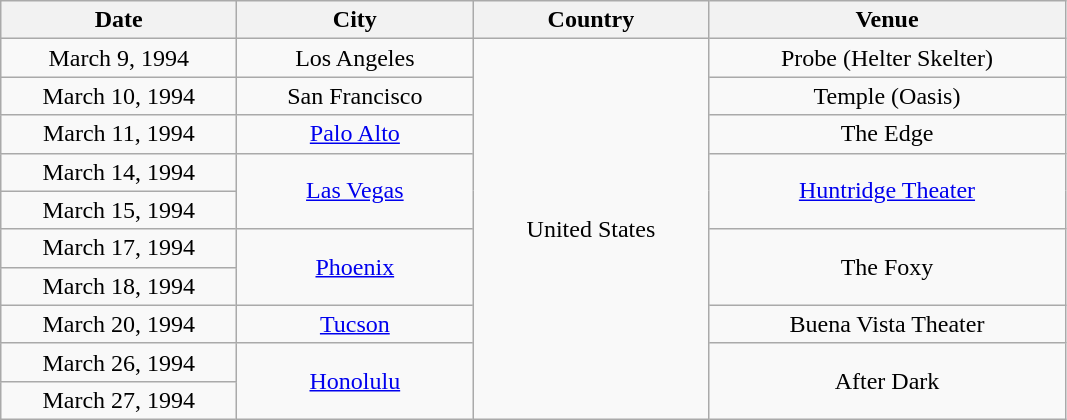<table class="wikitable" style="text-align:center;">
<tr>
<th width="150">Date</th>
<th width="150">City</th>
<th width="150">Country</th>
<th width="230">Venue</th>
</tr>
<tr>
<td>March 9, 1994</td>
<td>Los Angeles</td>
<td rowspan="10">United States</td>
<td>Probe (Helter Skelter)</td>
</tr>
<tr>
<td>March 10, 1994</td>
<td>San Francisco</td>
<td>Temple (Oasis)</td>
</tr>
<tr>
<td>March 11, 1994</td>
<td><a href='#'>Palo Alto</a></td>
<td>The Edge</td>
</tr>
<tr>
<td>March 14, 1994</td>
<td rowspan="2"><a href='#'>Las Vegas</a></td>
<td rowspan="2"><a href='#'>Huntridge Theater</a></td>
</tr>
<tr>
<td>March 15, 1994</td>
</tr>
<tr>
<td>March 17, 1994</td>
<td rowspan="2"><a href='#'>Phoenix</a></td>
<td rowspan="2">The Foxy</td>
</tr>
<tr>
<td>March 18, 1994</td>
</tr>
<tr>
<td>March 20, 1994</td>
<td><a href='#'>Tucson</a></td>
<td>Buena Vista Theater</td>
</tr>
<tr>
<td>March 26, 1994</td>
<td rowspan="2"><a href='#'>Honolulu</a></td>
<td rowspan="2">After Dark</td>
</tr>
<tr>
<td>March 27, 1994</td>
</tr>
</table>
